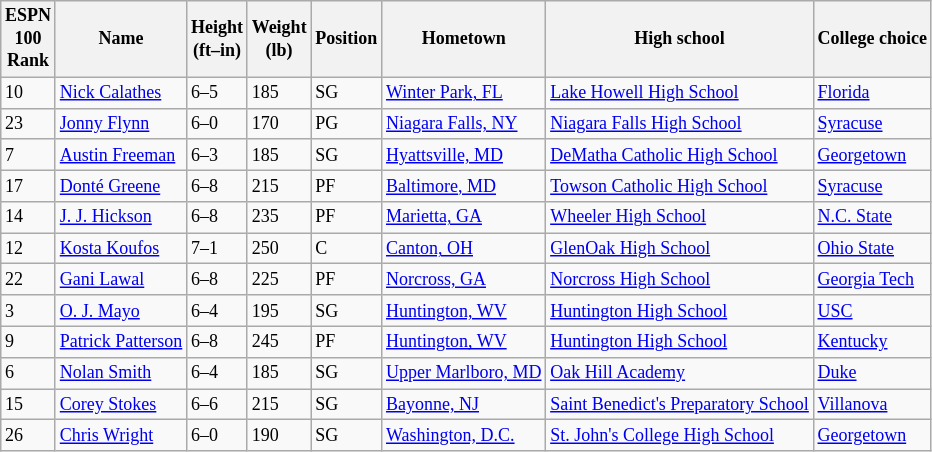<table class="wikitable sortable" style="font-size: 75%" style="width: 75%">
<tr>
<th>ESPN<br> 100 <br> Rank</th>
<th>Name</th>
<th>Height<br>(ft–in)</th>
<th>Weight<br>(lb)</th>
<th>Position</th>
<th>Hometown</th>
<th>High school</th>
<th>College choice</th>
</tr>
<tr>
<td>10</td>
<td><a href='#'>Nick Calathes</a></td>
<td>6–5</td>
<td>185</td>
<td>SG</td>
<td><a href='#'>Winter Park, FL</a></td>
<td><a href='#'>Lake Howell High School</a></td>
<td><a href='#'>Florida</a></td>
</tr>
<tr>
<td>23</td>
<td><a href='#'>Jonny Flynn</a></td>
<td>6–0</td>
<td>170</td>
<td>PG</td>
<td><a href='#'>Niagara Falls, NY</a></td>
<td><a href='#'>Niagara Falls High School</a></td>
<td><a href='#'>Syracuse</a></td>
</tr>
<tr>
<td>7</td>
<td><a href='#'>Austin Freeman</a></td>
<td>6–3</td>
<td>185</td>
<td>SG</td>
<td><a href='#'>Hyattsville, MD</a></td>
<td><a href='#'>DeMatha Catholic High School</a></td>
<td><a href='#'>Georgetown</a></td>
</tr>
<tr>
<td>17</td>
<td><a href='#'>Donté Greene</a></td>
<td>6–8</td>
<td>215</td>
<td>PF</td>
<td><a href='#'>Baltimore, MD</a></td>
<td><a href='#'>Towson Catholic High School</a></td>
<td><a href='#'>Syracuse</a></td>
</tr>
<tr>
<td>14</td>
<td><a href='#'>J. J. Hickson</a></td>
<td>6–8</td>
<td>235</td>
<td>PF</td>
<td><a href='#'>Marietta, GA</a></td>
<td><a href='#'>Wheeler High School</a></td>
<td><a href='#'>N.C. State</a></td>
</tr>
<tr>
<td>12</td>
<td><a href='#'>Kosta Koufos</a></td>
<td>7–1</td>
<td>250</td>
<td>C</td>
<td><a href='#'>Canton, OH</a></td>
<td><a href='#'>GlenOak High School</a></td>
<td><a href='#'>Ohio State</a></td>
</tr>
<tr>
<td>22</td>
<td><a href='#'>Gani Lawal</a></td>
<td>6–8</td>
<td>225</td>
<td>PF</td>
<td><a href='#'>Norcross, GA</a></td>
<td><a href='#'>Norcross High School</a></td>
<td><a href='#'>Georgia Tech</a></td>
</tr>
<tr>
<td>3</td>
<td><a href='#'>O. J. Mayo</a></td>
<td>6–4</td>
<td>195</td>
<td>SG</td>
<td><a href='#'>Huntington, WV</a></td>
<td><a href='#'>Huntington High School</a></td>
<td><a href='#'>USC</a></td>
</tr>
<tr>
<td>9</td>
<td><a href='#'>Patrick Patterson</a></td>
<td>6–8</td>
<td>245</td>
<td>PF</td>
<td><a href='#'>Huntington, WV</a></td>
<td><a href='#'>Huntington High School</a></td>
<td><a href='#'>Kentucky</a></td>
</tr>
<tr>
<td>6</td>
<td><a href='#'>Nolan Smith</a></td>
<td>6–4</td>
<td>185</td>
<td>SG</td>
<td><a href='#'>Upper Marlboro, MD</a></td>
<td><a href='#'>Oak Hill Academy</a></td>
<td><a href='#'>Duke</a></td>
</tr>
<tr>
<td>15</td>
<td><a href='#'>Corey Stokes</a></td>
<td>6–6</td>
<td>215</td>
<td>SG</td>
<td><a href='#'>Bayonne, NJ</a></td>
<td><a href='#'>Saint Benedict's Preparatory School</a></td>
<td><a href='#'>Villanova</a></td>
</tr>
<tr>
<td>26</td>
<td><a href='#'>Chris Wright</a></td>
<td>6–0</td>
<td>190</td>
<td>SG</td>
<td><a href='#'>Washington, D.C.</a></td>
<td><a href='#'>St. John's College High School</a></td>
<td><a href='#'>Georgetown</a></td>
</tr>
</table>
